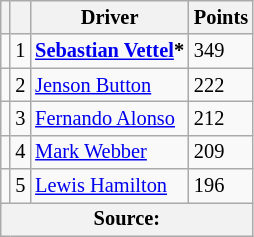<table class="wikitable" style="font-size: 85%;">
<tr>
<th></th>
<th></th>
<th>Driver</th>
<th>Points</th>
</tr>
<tr>
<td align="left"></td>
<td style="text-align:center;">1</td>
<td> <strong><a href='#'>Sebastian Vettel</a>*</strong></td>
<td>349</td>
</tr>
<tr>
<td align="left"></td>
<td style="text-align:center;">2</td>
<td> <a href='#'>Jenson Button</a></td>
<td>222</td>
</tr>
<tr>
<td align="left"></td>
<td style="text-align:center;">3</td>
<td> <a href='#'>Fernando Alonso</a></td>
<td>212</td>
</tr>
<tr>
<td align="left"></td>
<td style="text-align:center;">4</td>
<td> <a href='#'>Mark Webber</a></td>
<td>209</td>
</tr>
<tr>
<td align="left"></td>
<td style="text-align:center;">5</td>
<td> <a href='#'>Lewis Hamilton</a></td>
<td>196</td>
</tr>
<tr>
<th colspan=4>Source: </th>
</tr>
</table>
